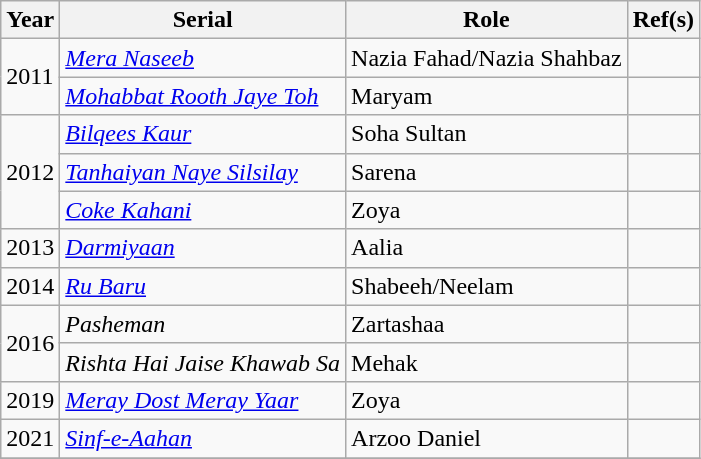<table class="wikitable">
<tr>
<th>Year</th>
<th>Serial</th>
<th>Role</th>
<th>Ref(s)</th>
</tr>
<tr>
<td rowspan=2>2011</td>
<td><em><a href='#'>Mera Naseeb</a></em></td>
<td>Nazia Fahad/Nazia Shahbaz</td>
<td></td>
</tr>
<tr>
<td><em><a href='#'>Mohabbat Rooth Jaye Toh</a></em></td>
<td>Maryam</td>
<td></td>
</tr>
<tr>
<td rowspan=3>2012</td>
<td><em><a href='#'>Bilqees Kaur</a></em></td>
<td>Soha Sultan</td>
<td></td>
</tr>
<tr>
<td><em><a href='#'>Tanhaiyan Naye Silsilay</a></em></td>
<td>Sarena</td>
<td></td>
</tr>
<tr>
<td><em><a href='#'>Coke Kahani</a></em></td>
<td>Zoya</td>
<td></td>
</tr>
<tr>
<td>2013</td>
<td><em><a href='#'>Darmiyaan</a></em></td>
<td>Aalia</td>
<td></td>
</tr>
<tr>
<td>2014</td>
<td><em><a href='#'>Ru Baru</a></em></td>
<td>Shabeeh/Neelam</td>
<td></td>
</tr>
<tr>
<td Rowspan=2>2016</td>
<td><em>Pasheman</em></td>
<td>Zartashaa</td>
<td></td>
</tr>
<tr>
<td><em>Rishta Hai Jaise Khawab Sa</em></td>
<td>Mehak</td>
<td></td>
</tr>
<tr>
<td>2019</td>
<td><em><a href='#'>Meray Dost Meray Yaar</a></em></td>
<td>Zoya</td>
<td></td>
</tr>
<tr>
<td>2021</td>
<td><em><a href='#'>Sinf-e-Aahan</a></em></td>
<td>Arzoo Daniel</td>
<td></td>
</tr>
<tr>
</tr>
</table>
